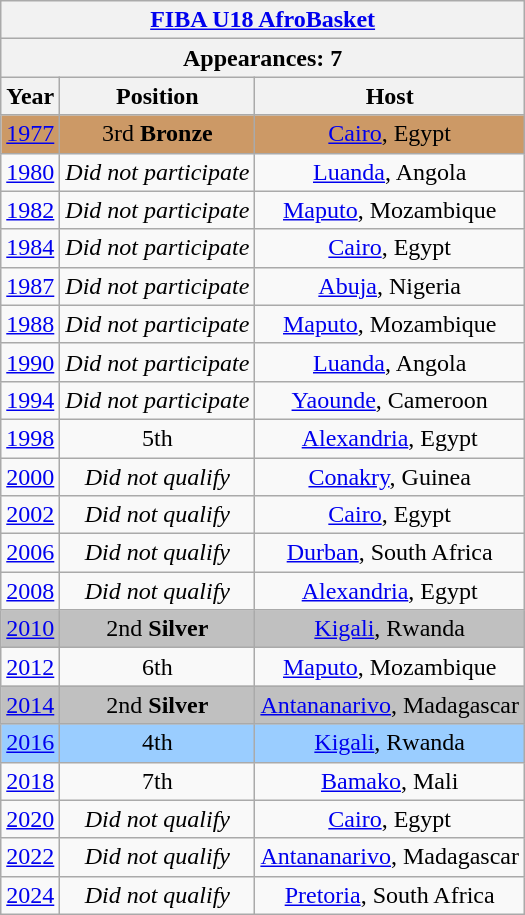<table class="wikitable" style="text-align: center;font-size:100%;">
<tr>
<th colspan=3><a href='#'>FIBA U18 AfroBasket</a></th>
</tr>
<tr>
<th colspan=3>Appearances: 7</th>
</tr>
<tr>
<th>Year</th>
<th>Position</th>
<th>Host</th>
</tr>
<tr valign="top" bgcolor=cc9966>
<td> <a href='#'>1977</a></td>
<td>3rd <strong>Bronze</strong> </td>
<td><a href='#'>Cairo</a>, Egypt</td>
</tr>
<tr valign="top" bgcolor=>
<td> <a href='#'>1980</a></td>
<td><em>Did not participate</em></td>
<td><a href='#'>Luanda</a>, Angola</td>
</tr>
<tr valign="top" bgcolor=>
<td> <a href='#'>1982</a></td>
<td><em>Did not participate</em></td>
<td><a href='#'>Maputo</a>, Mozambique</td>
</tr>
<tr valign="top" bgcolor=>
<td> <a href='#'>1984</a></td>
<td><em>Did not participate</em></td>
<td><a href='#'>Cairo</a>, Egypt</td>
</tr>
<tr valign="top" bgcolor=>
<td> <a href='#'>1987</a></td>
<td><em>Did not participate</em></td>
<td><a href='#'>Abuja</a>, Nigeria</td>
</tr>
<tr valign="top" bgcolor=>
<td> <a href='#'>1988</a></td>
<td><em>Did not participate</em></td>
<td><a href='#'>Maputo</a>, Mozambique</td>
</tr>
<tr valign="top" bgcolor=>
<td> <a href='#'>1990</a></td>
<td><em>Did not participate</em></td>
<td><a href='#'>Luanda</a>, Angola</td>
</tr>
<tr valign="top" bgcolor=>
<td> <a href='#'>1994</a></td>
<td><em>Did not participate</em></td>
<td><a href='#'>Yaounde</a>, Cameroon</td>
</tr>
<tr valign="top" bgcolor=>
<td> <a href='#'>1998</a></td>
<td>5th</td>
<td><a href='#'>Alexandria</a>, Egypt</td>
</tr>
<tr valign="top" bgcolor=>
<td> <a href='#'>2000</a></td>
<td><em>Did not qualify</em></td>
<td><a href='#'>Conakry</a>, Guinea</td>
</tr>
<tr valign="top" bgcolor=>
<td> <a href='#'>2002</a></td>
<td><em>Did not qualify</em></td>
<td><a href='#'>Cairo</a>, Egypt</td>
</tr>
<tr valign="top" bgcolor=>
<td> <a href='#'>2006</a></td>
<td><em>Did not qualify</em></td>
<td><a href='#'>Durban</a>, South Africa</td>
</tr>
<tr valign="top" bgcolor=>
<td> <a href='#'>2008</a></td>
<td><em>Did not qualify</em></td>
<td><a href='#'>Alexandria</a>, Egypt</td>
</tr>
<tr valign="top" bgcolor=silver>
<td> <a href='#'>2010</a></td>
<td>2nd <strong>Silver</strong> </td>
<td><a href='#'>Kigali</a>, Rwanda</td>
</tr>
<tr valign="top" bgcolor=>
<td> <a href='#'>2012</a></td>
<td>6th</td>
<td><a href='#'>Maputo</a>, Mozambique</td>
</tr>
<tr valign="top" bgcolor=silver>
<td> <a href='#'>2014</a></td>
<td>2nd <strong>Silver</strong> </td>
<td><a href='#'>Antananarivo</a>, Madagascar</td>
</tr>
<tr valign="top" bgcolor=9acdff>
<td> <a href='#'>2016</a></td>
<td>4th</td>
<td><a href='#'>Kigali</a>, Rwanda</td>
</tr>
<tr valign="top" bgcolor=>
<td> <a href='#'>2018</a></td>
<td>7th</td>
<td><a href='#'>Bamako</a>, Mali</td>
</tr>
<tr valign="top" bgcolor=>
<td> <a href='#'>2020</a></td>
<td><em>Did not qualify</em></td>
<td><a href='#'>Cairo</a>, Egypt</td>
</tr>
<tr valign="top" bgcolor=>
<td> <a href='#'>2022</a></td>
<td><em>Did not qualify</em></td>
<td><a href='#'>Antananarivo</a>, Madagascar</td>
</tr>
<tr valign="top" bgcolor=>
<td> <a href='#'>2024</a></td>
<td><em>Did not qualify</em></td>
<td><a href='#'>Pretoria</a>, South Africa</td>
</tr>
</table>
